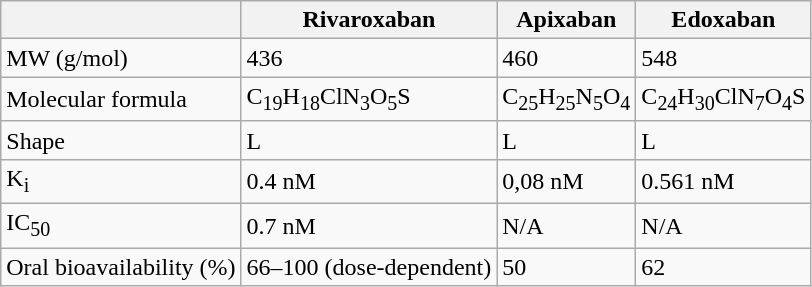<table class="wikitable">
<tr>
<th></th>
<th>Rivaroxaban</th>
<th>Apixaban</th>
<th>Edoxaban</th>
</tr>
<tr>
<td>MW (g/mol)</td>
<td>436</td>
<td>460</td>
<td>548</td>
</tr>
<tr>
<td>Molecular formula</td>
<td>C<sub>19</sub>H<sub>18</sub>ClN<sub>3</sub>O<sub>5</sub>S</td>
<td>C<sub>25</sub>H<sub>25</sub>N<sub>5</sub>O<sub>4</sub></td>
<td>C<sub>24</sub>H<sub>30</sub>ClN<sub>7</sub>O<sub>4</sub>S</td>
</tr>
<tr>
<td>Shape</td>
<td>L</td>
<td>L</td>
<td>L</td>
</tr>
<tr>
<td>K<sub>i</sub></td>
<td>0.4 nM</td>
<td>0,08 nM</td>
<td>0.561 nM</td>
</tr>
<tr>
<td>IC<sub>50</sub></td>
<td>0.7 nM</td>
<td>N/A</td>
<td>N/A</td>
</tr>
<tr>
<td>Oral bioavailability (%)</td>
<td>66–100 (dose-dependent)</td>
<td>50</td>
<td>62</td>
</tr>
</table>
